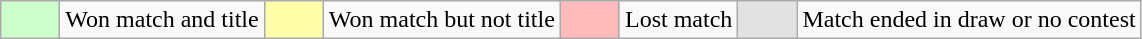<table class="wikitable">
<tr>
<td style="background:#CFC; width:2em"></td>
<td>Won match and title</td>
<td style="background:#FFA; width:2em"></td>
<td>Won match but not title</td>
<td style="background:#FBB; width:2em"></td>
<td>Lost match</td>
<td style="background:#e2e2e2; width:2em"></td>
<td>Match ended in draw or no contest</td>
</tr>
</table>
